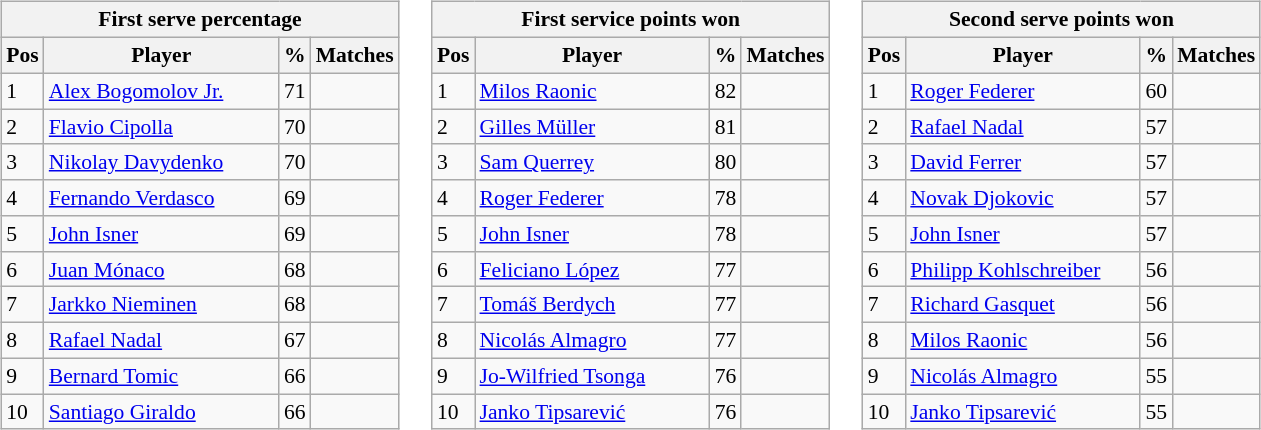<table>
<tr valign=top>
<td width=33%><br><table class="wikitable sortable" style=font-size:90%>
<tr>
<th colspan=4>First serve percentage</th>
</tr>
<tr>
<th>Pos</th>
<th width=150>Player</th>
<th>%</th>
<th>Matches</th>
</tr>
<tr bgcolor=>
<td>1</td>
<td> <a href='#'>Alex Bogomolov Jr.</a></td>
<td>71</td>
<td></td>
</tr>
<tr>
<td>2</td>
<td> <a href='#'>Flavio Cipolla</a></td>
<td>70</td>
<td></td>
</tr>
<tr bgcolor=>
<td>3</td>
<td> <a href='#'>Nikolay Davydenko</a></td>
<td>70</td>
<td></td>
</tr>
<tr>
<td>4</td>
<td> <a href='#'>Fernando Verdasco</a></td>
<td>69</td>
<td></td>
</tr>
<tr bgcolor=>
<td>5</td>
<td> <a href='#'>John Isner</a></td>
<td>69</td>
<td></td>
</tr>
<tr>
<td>6</td>
<td> <a href='#'>Juan Mónaco</a></td>
<td>68</td>
<td></td>
</tr>
<tr bgcolor=>
<td>7</td>
<td> <a href='#'>Jarkko Nieminen</a></td>
<td>68</td>
<td></td>
</tr>
<tr>
<td>8</td>
<td> <a href='#'>Rafael Nadal</a></td>
<td>67</td>
<td></td>
</tr>
<tr bgcolor=>
<td>9</td>
<td> <a href='#'>Bernard Tomic</a></td>
<td>66</td>
<td></td>
</tr>
<tr>
<td>10</td>
<td> <a href='#'>Santiago Giraldo</a></td>
<td>66</td>
<td></td>
</tr>
</table>
</td>
<td width=33%><br><table class="wikitable sortable" style=font-size:90%>
<tr>
<th colspan=4>First service points won</th>
</tr>
<tr>
<th>Pos</th>
<th width=150>Player</th>
<th>%</th>
<th>Matches</th>
</tr>
<tr bgcolor=>
<td>1</td>
<td> <a href='#'>Milos Raonic</a></td>
<td>82</td>
<td></td>
</tr>
<tr>
<td>2</td>
<td> <a href='#'>Gilles Müller</a></td>
<td>81</td>
<td></td>
</tr>
<tr bgcolor=>
<td>3</td>
<td> <a href='#'>Sam Querrey</a></td>
<td>80</td>
<td></td>
</tr>
<tr>
<td>4</td>
<td> <a href='#'>Roger Federer</a></td>
<td>78</td>
<td></td>
</tr>
<tr bgcolor=>
<td>5</td>
<td> <a href='#'>John Isner</a></td>
<td>78</td>
<td></td>
</tr>
<tr>
<td>6</td>
<td> <a href='#'>Feliciano López</a></td>
<td>77</td>
<td></td>
</tr>
<tr bgcolor=>
<td>7</td>
<td> <a href='#'>Tomáš Berdych</a></td>
<td>77</td>
<td></td>
</tr>
<tr>
<td>8</td>
<td> <a href='#'>Nicolás Almagro</a></td>
<td>77</td>
<td></td>
</tr>
<tr bgcolor=>
<td>9</td>
<td> <a href='#'>Jo-Wilfried Tsonga</a></td>
<td>76</td>
<td></td>
</tr>
<tr>
<td>10</td>
<td> <a href='#'>Janko Tipsarević</a></td>
<td>76</td>
<td></td>
</tr>
</table>
</td>
<td width=33%><br><table class="wikitable sortable" style=font-size:90%>
<tr>
<th colspan=4>Second serve points won</th>
</tr>
<tr>
<th>Pos</th>
<th width=150>Player</th>
<th>%</th>
<th>Matches</th>
</tr>
<tr bgcolor=>
<td>1</td>
<td> <a href='#'>Roger Federer</a></td>
<td>60</td>
<td></td>
</tr>
<tr>
<td>2</td>
<td> <a href='#'>Rafael Nadal</a></td>
<td>57</td>
<td></td>
</tr>
<tr bgcolor=>
<td>3</td>
<td> <a href='#'>David Ferrer</a></td>
<td>57</td>
<td></td>
</tr>
<tr>
<td>4</td>
<td> <a href='#'>Novak Djokovic</a></td>
<td>57</td>
<td></td>
</tr>
<tr bgcolor=>
<td>5</td>
<td> <a href='#'>John Isner</a></td>
<td>57</td>
<td></td>
</tr>
<tr>
<td>6</td>
<td> <a href='#'>Philipp Kohlschreiber</a></td>
<td>56</td>
<td></td>
</tr>
<tr bgcolor=>
<td>7</td>
<td> <a href='#'>Richard Gasquet</a></td>
<td>56</td>
<td></td>
</tr>
<tr>
<td>8</td>
<td> <a href='#'>Milos Raonic</a></td>
<td>56</td>
<td></td>
</tr>
<tr bgcolor=>
<td>9</td>
<td> <a href='#'>Nicolás Almagro</a></td>
<td>55</td>
<td></td>
</tr>
<tr>
<td>10</td>
<td> <a href='#'>Janko Tipsarević</a></td>
<td>55</td>
<td></td>
</tr>
</table>
</td>
</tr>
</table>
